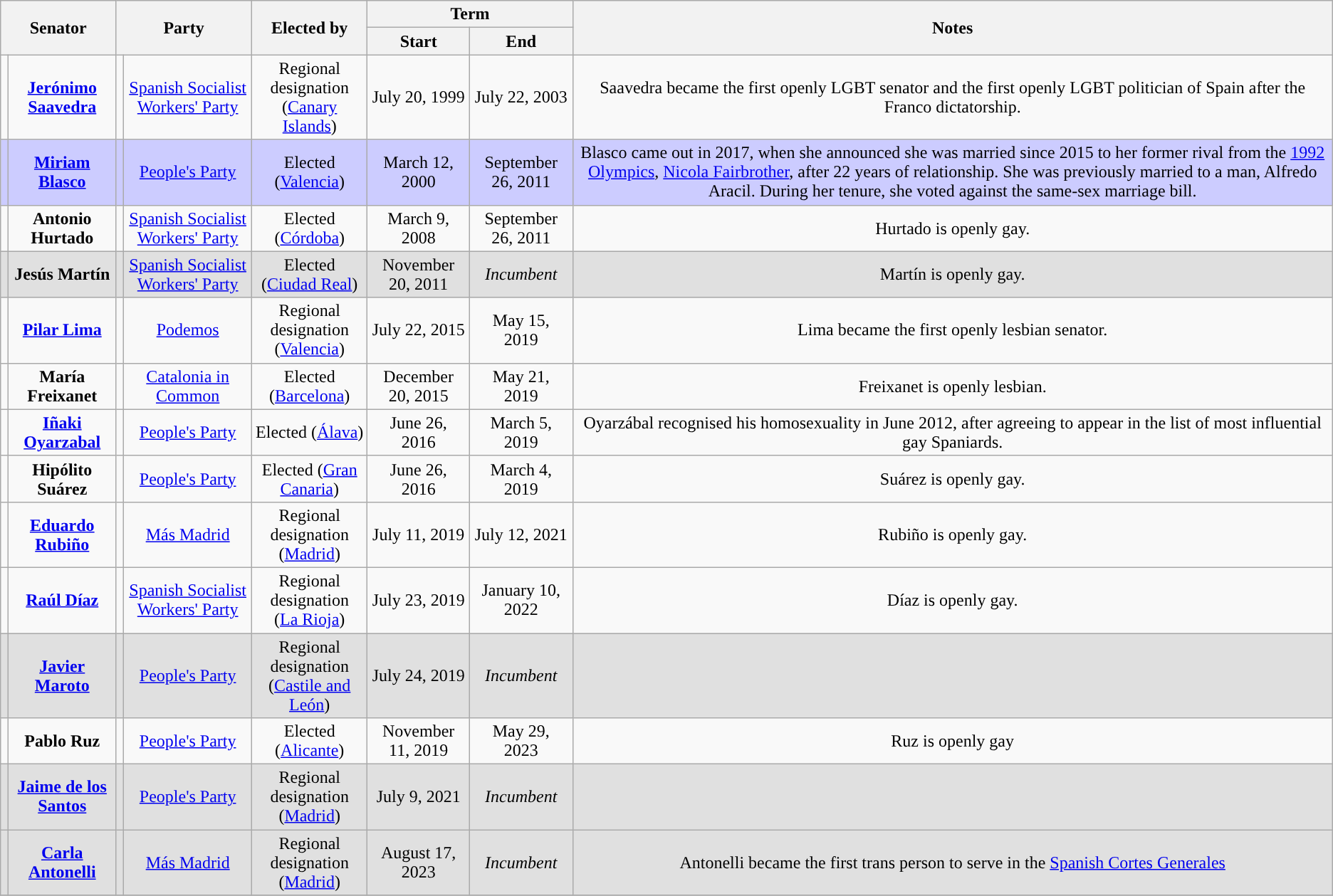<table class="wikitable sortable" style="text-align:center">
<tr>
<th colspan="2" rowspan="2">Senator</th>
<th colspan="2" rowspan="2">Party</th>
<th rowspan="2">Elected by</th>
<th colspan="2">Term</th>
<th rowspan="2">Notes</th>
</tr>
<tr>
<th>Start</th>
<th>End</th>
</tr>
<tr>
<td></td>
<td><strong><a href='#'>Jerónimo Saavedra</a></strong></td>
<td style="background-color:"></td>
<td><a href='#'>Spanish Socialist Workers' Party</a></td>
<td>Regional designation<br>(<a href='#'>Canary Islands</a>)</td>
<td>July 20, 1999</td>
<td>July 22, 2003</td>
<td>Saavedra became the first openly LGBT senator and the first openly LGBT politician of Spain after the Franco dictatorship.</td>
</tr>
<tr style="background:#CCF">
<td></td>
<td><strong><a href='#'>Miriam Blasco</a></strong></td>
<td style="background-color:"></td>
<td><a href='#'>People's Party</a></td>
<td>Elected (<a href='#'>Valencia</a>)</td>
<td>March 12, 2000</td>
<td>September 26, 2011</td>
<td>Blasco came out in 2017, when she announced she was married since 2015 to her former rival from the <a href='#'>1992 Olympics</a>, <a href='#'>Nicola Fairbrother</a>, after 22 years of relationship. She was previously married to a man, Alfredo Aracil. During her tenure, she voted against the same-sex marriage bill.</td>
</tr>
<tr>
<td></td>
<td><strong>Antonio Hurtado</strong></td>
<td style="background-color:"></td>
<td><a href='#'>Spanish Socialist Workers' Party</a></td>
<td>Elected (<a href='#'>Córdoba</a>)</td>
<td>March 9, 2008</td>
<td>September 26, 2011</td>
<td>Hurtado is openly gay.</td>
</tr>
<tr style="background:#e0e0e0">
<td></td>
<td><strong>Jesús Martín</strong></td>
<td style="background-color:"></td>
<td><a href='#'>Spanish Socialist Workers' Party</a></td>
<td>Elected (<a href='#'>Ciudad Real</a>)</td>
<td>November 20, 2011</td>
<td><em>Incumbent</em></td>
<td>Martín is openly gay.</td>
</tr>
<tr>
<td></td>
<td><strong><a href='#'>Pilar Lima</a></strong></td>
<td style="background-color:"></td>
<td><a href='#'>Podemos</a></td>
<td>Regional designation<br>(<a href='#'>Valencia</a>)</td>
<td>July 22, 2015</td>
<td>May 15, 2019</td>
<td>Lima became the first openly lesbian senator.</td>
</tr>
<tr>
<td></td>
<td><strong>María Freixanet</strong></td>
<td style="background-color:"></td>
<td><a href='#'>Catalonia in Common</a></td>
<td>Elected (<a href='#'>Barcelona</a>)</td>
<td>December 20, 2015</td>
<td>May 21, 2019</td>
<td>Freixanet is openly lesbian.</td>
</tr>
<tr>
<td></td>
<td><strong><a href='#'>Iñaki Oyarzabal</a></strong></td>
<td style="background-color:"></td>
<td><a href='#'>People's Party</a></td>
<td>Elected (<a href='#'>Álava</a>)</td>
<td>June 26, 2016</td>
<td>March 5, 2019</td>
<td>Oyarzábal recognised his homosexuality in June 2012, after agreeing to appear in the list of most influential gay Spaniards.</td>
</tr>
<tr>
<td></td>
<td><strong>Hipólito Suárez</strong></td>
<td style="background-color:"></td>
<td><a href='#'>People's Party</a></td>
<td>Elected (<a href='#'>Gran Canaria</a>)</td>
<td>June 26, 2016</td>
<td>March 4, 2019</td>
<td>Suárez is openly gay.</td>
</tr>
<tr>
<td></td>
<td><strong><a href='#'>Eduardo Rubiño</a></strong></td>
<td style="background-color:"></td>
<td><a href='#'>Más Madrid</a></td>
<td>Regional designation<br>(<a href='#'>Madrid</a>)</td>
<td>July 11, 2019</td>
<td>July 12, 2021</td>
<td>Rubiño is openly gay.</td>
</tr>
<tr>
<td></td>
<td><strong><a href='#'>Raúl Díaz</a></strong></td>
<td style="background-color:"></td>
<td><a href='#'>Spanish Socialist Workers' Party</a></td>
<td>Regional designation<br>(<a href='#'>La Rioja</a>)</td>
<td>July 23, 2019</td>
<td>January 10, 2022</td>
<td>Díaz is openly gay.</td>
</tr>
<tr style="background:#e0e0e0">
<td></td>
<td><strong><a href='#'>Javier Maroto</a></strong></td>
<td style="background-color:"></td>
<td><a href='#'>People's Party</a></td>
<td>Regional designation<br>(<a href='#'>Castile and León</a>)</td>
<td>July 24, 2019</td>
<td><em>Incumbent</em></td>
<td></td>
</tr>
<tr>
<td></td>
<td><strong>Pablo Ruz</strong></td>
<td style="background-color:"></td>
<td><a href='#'>People's Party</a></td>
<td>Elected (<a href='#'>Alicante</a>)</td>
<td>November 11, 2019</td>
<td>May 29, 2023</td>
<td>Ruz is openly gay</td>
</tr>
<tr style="background:#e0e0e0">
<td></td>
<td><strong><a href='#'>Jaime de los Santos</a></strong></td>
<td style="background-color:"></td>
<td><a href='#'>People's Party</a></td>
<td>Regional designation<br>(<a href='#'>Madrid</a>)</td>
<td>July 9, 2021</td>
<td><em>Incumbent</em></td>
<td></td>
</tr>
<tr style="background:#e0e0e0">
<td></td>
<td><strong><a href='#'>Carla Antonelli</a></strong></td>
<td style="background-color:"></td>
<td><a href='#'>Más Madrid</a></td>
<td>Regional designation<br>(<a href='#'>Madrid</a>)</td>
<td>August 17, 2023</td>
<td><em>Incumbent</em></td>
<td>Antonelli became the first trans person to serve in the <a href='#'>Spanish Cortes Generales</a></td>
</tr>
<tr>
</tr>
</table>
